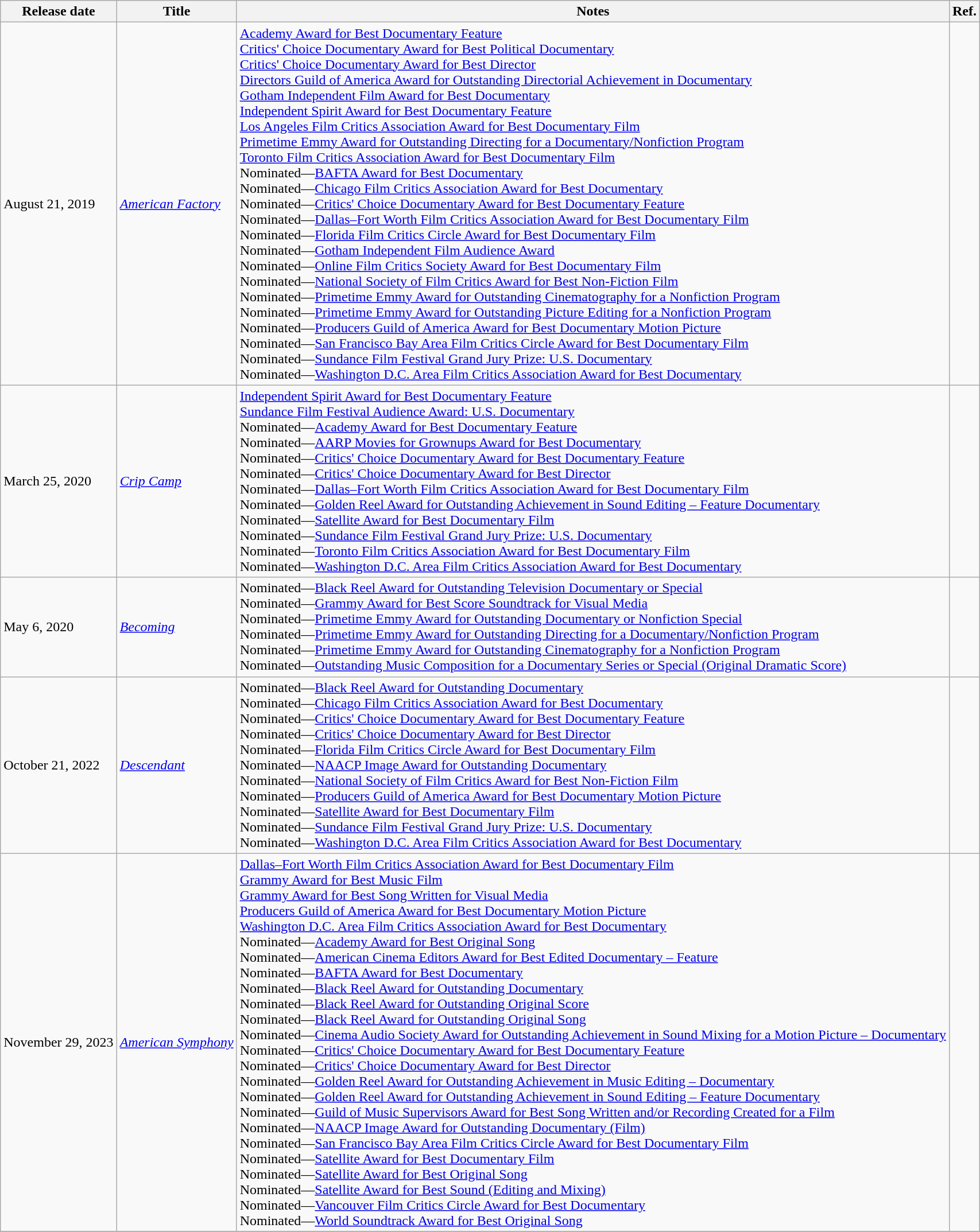<table class="wikitable sortable">
<tr>
<th>Release date</th>
<th>Title</th>
<th>Notes</th>
<th>Ref.</th>
</tr>
<tr>
<td>August 21, 2019</td>
<td><em><a href='#'>American Factory</a></em></td>
<td><a href='#'>Academy Award for Best Documentary Feature</a> <br> <a href='#'>Critics' Choice Documentary Award for Best Political Documentary</a> <br> <a href='#'>Critics' Choice Documentary Award for Best Director</a> <br> <a href='#'>Directors Guild of America Award for Outstanding Directorial Achievement in Documentary</a> <br> <a href='#'>Gotham Independent Film Award for Best Documentary</a> <br> <a href='#'>Independent Spirit Award for Best Documentary Feature</a> <br> <a href='#'>Los Angeles Film Critics Association Award for Best Documentary Film</a> <br> <a href='#'>Primetime Emmy Award for Outstanding Directing for a Documentary/Nonfiction Program</a> <br> <a href='#'>Toronto Film Critics Association Award for Best Documentary Film</a> <br> Nominated—<a href='#'>BAFTA Award for Best Documentary</a> <br> Nominated—<a href='#'>Chicago Film Critics Association Award for Best Documentary</a> <br> Nominated—<a href='#'>Critics' Choice Documentary Award for Best Documentary Feature</a> <br> Nominated—<a href='#'>Dallas–Fort Worth Film Critics Association Award for Best Documentary Film</a> <br> Nominated—<a href='#'>Florida Film Critics Circle Award for Best Documentary Film</a> <br> Nominated—<a href='#'>Gotham Independent Film Audience Award</a> <br> Nominated—<a href='#'>Online Film Critics Society Award for Best Documentary Film</a> <br> Nominated—<a href='#'>National Society of Film Critics Award for Best Non-Fiction Film</a> <br> Nominated—<a href='#'>Primetime Emmy Award for Outstanding Cinematography for a Nonfiction Program</a> <br> Nominated—<a href='#'>Primetime Emmy Award for Outstanding Picture Editing for a Nonfiction Program</a> <br> Nominated—<a href='#'>Producers Guild of America Award for Best Documentary Motion Picture</a> <br> Nominated—<a href='#'>San Francisco Bay Area Film Critics Circle Award for Best Documentary Film</a> <br> Nominated—<a href='#'>Sundance Film Festival Grand Jury Prize: U.S. Documentary</a> <br> Nominated—<a href='#'>Washington D.C. Area Film Critics Association Award for Best Documentary</a></td>
<td align="center"> <br>  <br>  <br>  <br>  <br>  <br>  <br>  <br>  <br>  <br>  <br>  <br>  <br>  <br>  <br>  <br>  <br> </td>
</tr>
<tr>
<td>March 25, 2020</td>
<td><em><a href='#'>Crip Camp</a></em></td>
<td><a href='#'>Independent Spirit Award for Best Documentary Feature</a> <br> <a href='#'>Sundance Film Festival Audience Award: U.S. Documentary</a> <br> Nominated—<a href='#'>Academy Award for Best Documentary Feature</a> <br> Nominated—<a href='#'>AARP Movies for Grownups Award for Best Documentary</a> <br> Nominated—<a href='#'>Critics' Choice Documentary Award for Best Documentary Feature</a> <br> Nominated—<a href='#'>Critics' Choice Documentary Award for Best Director</a> <br> Nominated—<a href='#'>Dallas–Fort Worth Film Critics Association Award for Best Documentary Film</a> <br> Nominated—<a href='#'>Golden Reel Award for Outstanding Achievement in Sound Editing – Feature Documentary</a> <br> Nominated—<a href='#'>Satellite Award for Best Documentary Film</a> <br> Nominated—<a href='#'>Sundance Film Festival Grand Jury Prize: U.S. Documentary</a> <br> Nominated—<a href='#'>Toronto Film Critics Association Award for Best Documentary Film</a> <br> Nominated—<a href='#'>Washington D.C. Area Film Critics Association Award for Best Documentary</a></td>
<td align="center"> <br>  <br>  <br>  <br>  <br>  <br>  <br>  <br>  <br>  <br> </td>
</tr>
<tr>
<td>May 6, 2020</td>
<td><em><a href='#'>Becoming</a></em></td>
<td>Nominated—<a href='#'>Black Reel Award for Outstanding Television Documentary or Special</a> <br> Nominated—<a href='#'>Grammy Award for Best Score Soundtrack for Visual Media</a> <br> Nominated—<a href='#'>Primetime Emmy Award for Outstanding Documentary or Nonfiction Special</a> <br> Nominated—<a href='#'>Primetime Emmy Award for Outstanding Directing for a Documentary/Nonfiction Program</a> <br> Nominated—<a href='#'>Primetime Emmy Award for Outstanding Cinematography for a Nonfiction Program</a> <br> Nominated—<a href='#'>Outstanding Music Composition for a Documentary Series or Special (Original Dramatic Score)</a></td>
<td align="center">  <br>  <br> </td>
</tr>
<tr>
<td>October 21, 2022</td>
<td><em><a href='#'>Descendant</a></em></td>
<td>Nominated—<a href='#'>Black Reel Award for Outstanding Documentary</a> <br> Nominated—<a href='#'>Chicago Film Critics Association Award for Best Documentary</a> <br> Nominated—<a href='#'>Critics' Choice Documentary Award for Best Documentary Feature</a> <br> Nominated—<a href='#'>Critics' Choice Documentary Award for Best Director</a> <br> Nominated—<a href='#'>Florida Film Critics Circle Award for Best Documentary Film</a> <br> Nominated—<a href='#'>NAACP Image Award for Outstanding Documentary</a> <br> Nominated—<a href='#'>National Society of Film Critics Award for Best Non-Fiction Film</a> <br> Nominated—<a href='#'>Producers Guild of America Award for Best Documentary Motion Picture</a> <br> Nominated—<a href='#'>Satellite Award for Best Documentary Film</a> <br> Nominated—<a href='#'>Sundance Film Festival Grand Jury Prize: U.S. Documentary</a> <br> Nominated—<a href='#'>Washington D.C. Area Film Critics Association Award for Best Documentary</a></td>
<td align="center"> <br>  <br>  <br>  <br>  <br>  <br>  <br>  <br>  <br>  <br> </td>
</tr>
<tr>
<td>November 29, 2023</td>
<td><em><a href='#'>American Symphony</a></em></td>
<td><a href='#'>Dallas–Fort Worth Film Critics Association Award for Best Documentary Film</a> <br> <a href='#'>Grammy Award for Best Music Film</a> <br> <a href='#'>Grammy Award for Best Song Written for Visual Media</a> <br> <a href='#'>Producers Guild of America Award for Best Documentary Motion Picture</a> <br> <a href='#'>Washington D.C. Area Film Critics Association Award for Best Documentary</a> <br> Nominated—<a href='#'>Academy Award for Best Original Song</a> <br> Nominated—<a href='#'>American Cinema Editors Award for Best Edited Documentary – Feature</a> <br> Nominated—<a href='#'>BAFTA Award for Best Documentary</a> <br> Nominated—<a href='#'>Black Reel Award for Outstanding Documentary</a> <br> Nominated—<a href='#'>Black Reel Award for Outstanding Original Score</a> <br> Nominated—<a href='#'>Black Reel Award for Outstanding Original Song</a> <br> Nominated—<a href='#'>Cinema Audio Society Award for Outstanding Achievement in Sound Mixing for a Motion Picture – Documentary</a> <br> Nominated—<a href='#'>Critics' Choice Documentary Award for Best Documentary Feature</a> <br> Nominated—<a href='#'>Critics' Choice Documentary Award for Best Director</a> <br> Nominated—<a href='#'>Golden Reel Award for Outstanding Achievement in Music Editing – Documentary</a> <br> Nominated—<a href='#'>Golden Reel Award for Outstanding Achievement in Sound Editing – Feature Documentary</a> <br> Nominated—<a href='#'>Guild of Music Supervisors Award for Best Song Written and/or Recording Created for a Film</a> <br> Nominated—<a href='#'>NAACP Image Award for Outstanding Documentary (Film)</a> <br> Nominated—<a href='#'>San Francisco Bay Area Film Critics Circle Award for Best Documentary Film</a> <br> Nominated—<a href='#'>Satellite Award for Best Documentary Film</a> <br> Nominated—<a href='#'>Satellite Award for Best Original Song</a> <br> Nominated—<a href='#'>Satellite Award for Best Sound (Editing and Mixing)</a> <br> Nominated—<a href='#'>Vancouver Film Critics Circle Award for Best Documentary</a> <br> Nominated—<a href='#'>World Soundtrack Award for Best Original Song</a></td>
<td align="center"> <br>  <br>  <br>  <br>  <br>  <br>  <br>  <br>  <br>  <br>  <br>  <br>  <br>  <br>  <br>  <br>  <br> </td>
</tr>
<tr>
</tr>
</table>
